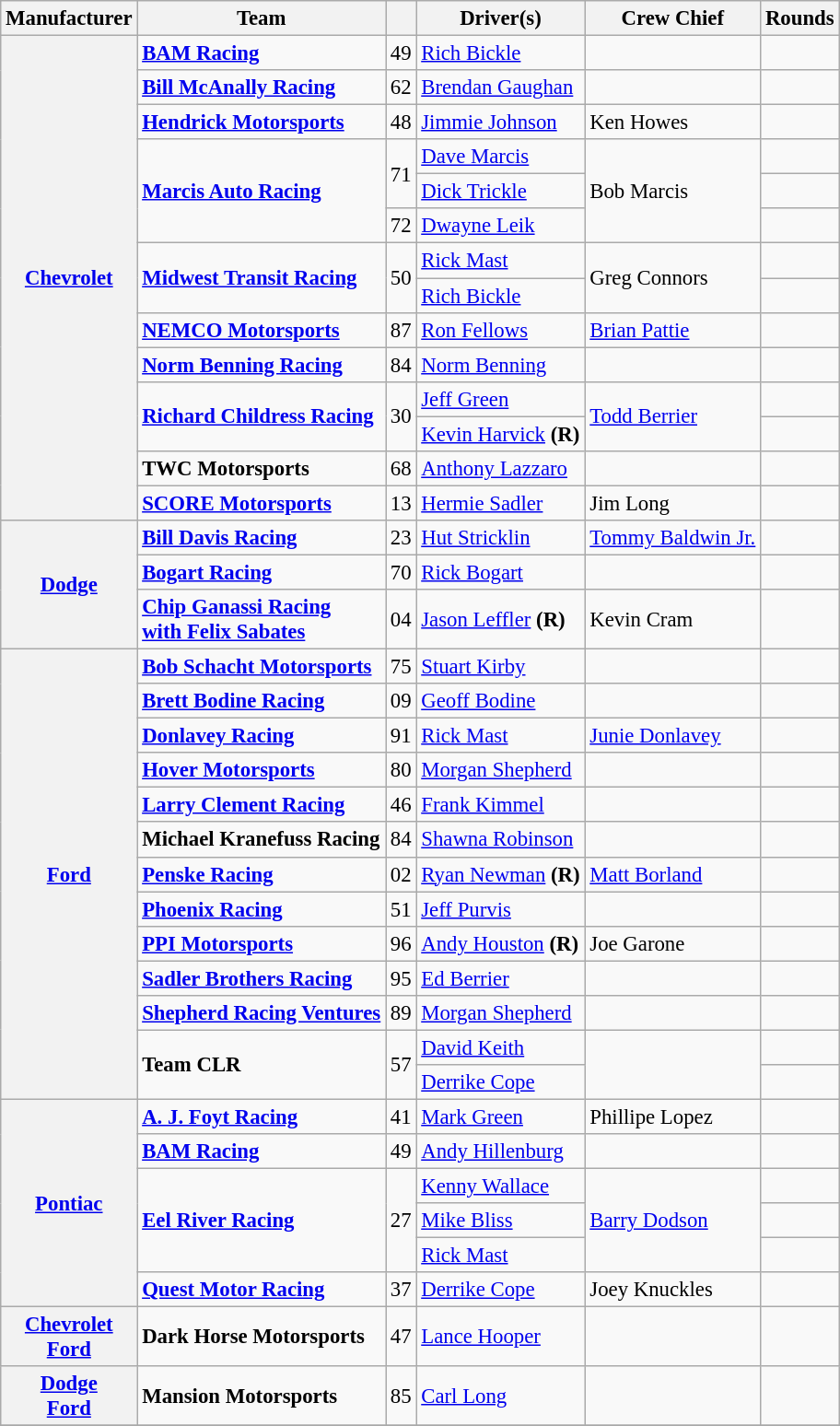<table class="wikitable" style="font-size: 95%;">
<tr>
<th>Manufacturer</th>
<th>Team</th>
<th></th>
<th>Driver(s)</th>
<th>Crew Chief</th>
<th>Rounds</th>
</tr>
<tr>
<th rowspan=14><a href='#'>Chevrolet</a></th>
<td><strong><a href='#'>BAM Racing</a></strong></td>
<td>49</td>
<td><a href='#'>Rich Bickle</a></td>
<td></td>
<td></td>
</tr>
<tr>
<td><strong><a href='#'>Bill McAnally Racing</a></strong></td>
<td>62</td>
<td><a href='#'>Brendan Gaughan</a></td>
<td></td>
<td></td>
</tr>
<tr>
<td><strong><a href='#'>Hendrick Motorsports</a></strong></td>
<td>48</td>
<td><a href='#'>Jimmie Johnson</a></td>
<td>Ken Howes</td>
<td></td>
</tr>
<tr>
<td rowspan=3><strong><a href='#'>Marcis Auto Racing</a></strong></td>
<td rowspan=2>71</td>
<td><a href='#'>Dave Marcis</a></td>
<td rowspan=3>Bob Marcis</td>
<td></td>
</tr>
<tr>
<td><a href='#'>Dick Trickle</a></td>
<td></td>
</tr>
<tr>
<td>72</td>
<td><a href='#'>Dwayne Leik</a></td>
<td></td>
</tr>
<tr>
<td rowspan=2><strong><a href='#'>Midwest Transit Racing</a></strong></td>
<td rowspan=2>50</td>
<td><a href='#'>Rick Mast</a></td>
<td rowspan=2>Greg Connors</td>
<td></td>
</tr>
<tr>
<td><a href='#'>Rich Bickle</a></td>
<td></td>
</tr>
<tr>
<td><strong><a href='#'>NEMCO Motorsports</a></strong></td>
<td>87</td>
<td><a href='#'>Ron Fellows</a></td>
<td><a href='#'>Brian Pattie</a></td>
<td></td>
</tr>
<tr>
<td><strong><a href='#'>Norm Benning Racing</a></strong></td>
<td>84</td>
<td><a href='#'>Norm Benning</a></td>
<td></td>
<td></td>
</tr>
<tr>
<td rowspan=2><strong><a href='#'>Richard Childress Racing</a></strong></td>
<td rowspan=2>30</td>
<td><a href='#'>Jeff Green</a></td>
<td rowspan=2><a href='#'>Todd Berrier</a></td>
<td></td>
</tr>
<tr>
<td><a href='#'>Kevin Harvick</a> <strong>(R)</strong></td>
<td></td>
</tr>
<tr>
<td><strong>TWC Motorsports</strong></td>
<td>68</td>
<td><a href='#'>Anthony Lazzaro</a></td>
<td></td>
<td></td>
</tr>
<tr>
<td><strong><a href='#'>SCORE Motorsports</a></strong></td>
<td>13</td>
<td><a href='#'>Hermie Sadler</a></td>
<td>Jim Long</td>
<td></td>
</tr>
<tr>
<th rowspan=3><a href='#'>Dodge</a></th>
<td><strong><a href='#'>Bill Davis Racing</a></strong></td>
<td>23</td>
<td><a href='#'>Hut Stricklin</a></td>
<td><a href='#'>Tommy Baldwin Jr.</a></td>
<td></td>
</tr>
<tr>
<td><strong><a href='#'>Bogart Racing</a></strong></td>
<td>70</td>
<td><a href='#'>Rick Bogart</a></td>
<td></td>
<td></td>
</tr>
<tr>
<td><strong><a href='#'>Chip Ganassi Racing<br>with Felix Sabates</a></strong></td>
<td>04</td>
<td><a href='#'>Jason Leffler</a> <strong>(R)</strong></td>
<td>Kevin Cram</td>
<td></td>
</tr>
<tr>
<th rowspan="13"><a href='#'>Ford</a></th>
<td><strong><a href='#'>Bob Schacht Motorsports</a></strong></td>
<td>75</td>
<td><a href='#'>Stuart Kirby</a></td>
<td></td>
<td></td>
</tr>
<tr>
<td><strong><a href='#'>Brett Bodine Racing</a></strong></td>
<td>09</td>
<td><a href='#'>Geoff Bodine</a></td>
<td></td>
<td></td>
</tr>
<tr>
<td><strong><a href='#'>Donlavey Racing</a></strong></td>
<td>91</td>
<td><a href='#'>Rick Mast</a></td>
<td><a href='#'>Junie Donlavey</a></td>
<td></td>
</tr>
<tr>
<td><strong><a href='#'>Hover Motorsports</a></strong></td>
<td>80</td>
<td><a href='#'>Morgan Shepherd</a></td>
<td></td>
<td></td>
</tr>
<tr>
<td><strong><a href='#'>Larry Clement Racing</a></strong></td>
<td>46</td>
<td><a href='#'>Frank Kimmel</a></td>
<td></td>
<td></td>
</tr>
<tr>
<td><strong>Michael Kranefuss Racing</strong></td>
<td>84</td>
<td><a href='#'>Shawna Robinson</a></td>
<td></td>
<td></td>
</tr>
<tr>
<td><strong><a href='#'>Penske Racing</a></strong></td>
<td>02</td>
<td><a href='#'>Ryan Newman</a> <strong>(R)</strong></td>
<td><a href='#'>Matt Borland</a></td>
<td></td>
</tr>
<tr>
<td><strong><a href='#'>Phoenix Racing</a></strong></td>
<td>51</td>
<td><a href='#'>Jeff Purvis</a></td>
<td></td>
<td></td>
</tr>
<tr>
<td><strong><a href='#'>PPI Motorsports</a></strong></td>
<td>96</td>
<td><a href='#'>Andy Houston</a>  <strong>(R)</strong></td>
<td>Joe Garone</td>
<td></td>
</tr>
<tr>
<td><strong><a href='#'>Sadler Brothers Racing</a></strong></td>
<td>95</td>
<td><a href='#'>Ed Berrier</a></td>
<td></td>
<td></td>
</tr>
<tr>
<td><strong><a href='#'>Shepherd Racing Ventures</a></strong></td>
<td>89</td>
<td><a href='#'>Morgan Shepherd</a></td>
<td></td>
<td></td>
</tr>
<tr>
<td rowspan=2><strong>Team CLR</strong></td>
<td rowspan=2>57</td>
<td><a href='#'>David Keith</a></td>
<td rowspan=2></td>
<td></td>
</tr>
<tr>
<td><a href='#'>Derrike Cope</a></td>
<td></td>
</tr>
<tr>
<th rowspan=6><a href='#'>Pontiac</a></th>
<td><strong><a href='#'>A. J. Foyt Racing</a></strong></td>
<td>41</td>
<td><a href='#'>Mark Green</a></td>
<td>Phillipe Lopez</td>
<td></td>
</tr>
<tr>
<td><strong><a href='#'>BAM Racing</a></strong></td>
<td>49</td>
<td><a href='#'>Andy Hillenburg</a></td>
<td></td>
<td></td>
</tr>
<tr>
<td rowspan=3><strong><a href='#'>Eel River Racing</a></strong></td>
<td rowspan=3>27</td>
<td><a href='#'>Kenny Wallace</a></td>
<td rowspan=3><a href='#'>Barry Dodson</a></td>
<td></td>
</tr>
<tr>
<td><a href='#'>Mike Bliss</a></td>
<td></td>
</tr>
<tr>
<td><a href='#'>Rick Mast</a></td>
<td></td>
</tr>
<tr>
<td><strong><a href='#'>Quest Motor Racing</a></strong></td>
<td>37</td>
<td><a href='#'>Derrike Cope</a></td>
<td>Joey Knuckles</td>
<td></td>
</tr>
<tr>
<th><a href='#'>Chevrolet</a> <br> <a href='#'>Ford</a></th>
<td><strong>Dark Horse Motorsports</strong></td>
<td>47</td>
<td><a href='#'>Lance Hooper</a></td>
<td></td>
<td></td>
</tr>
<tr>
<th><a href='#'>Dodge</a> <br> <a href='#'>Ford</a></th>
<td><strong>Mansion Motorsports</strong></td>
<td>85</td>
<td><a href='#'>Carl Long</a></td>
<td></td>
<td></td>
</tr>
<tr>
</tr>
</table>
